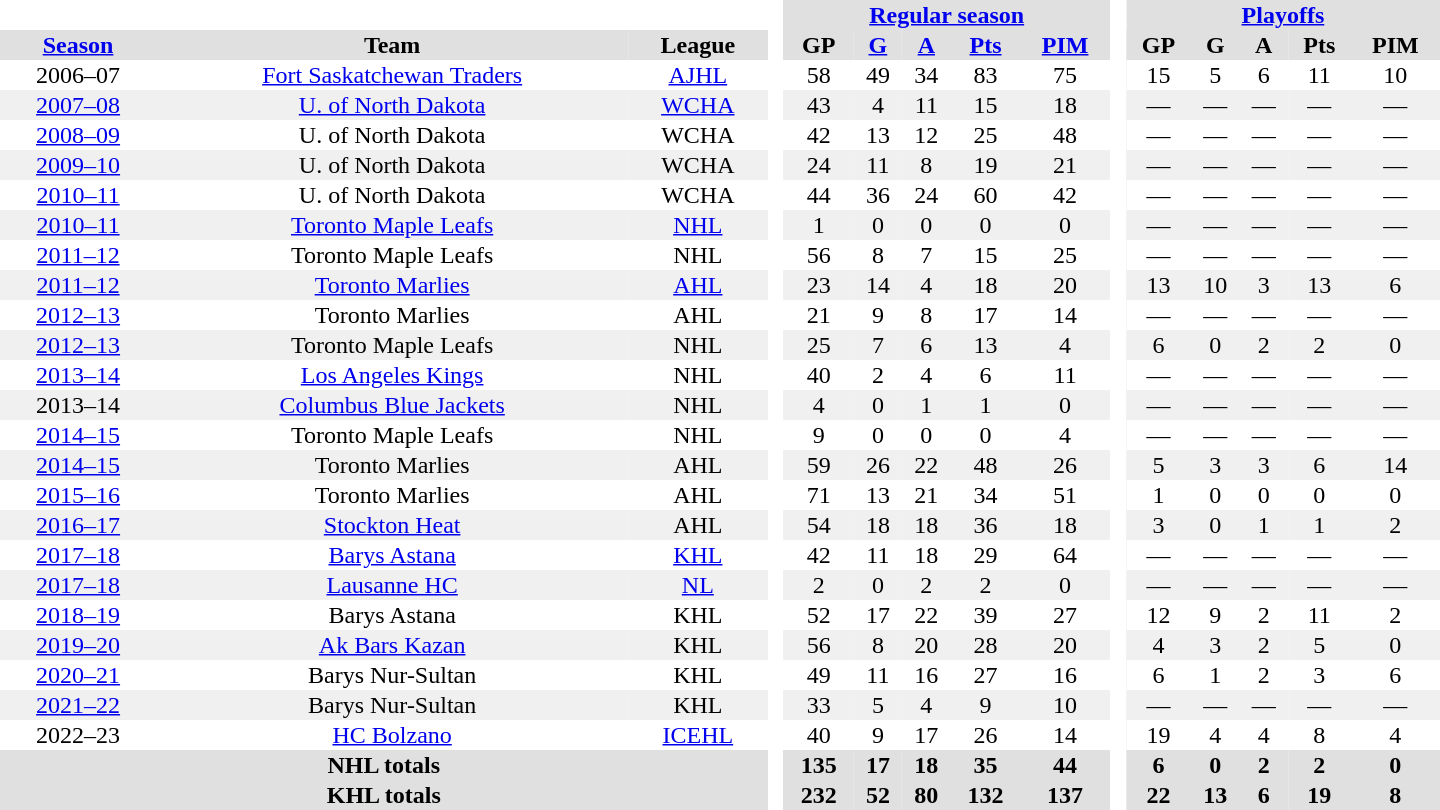<table border="0" cellpadding="1" cellspacing="0" style="text-align:center; width:60em">
<tr bgcolor="#e0e0e0">
<th colspan="3" bgcolor="#ffffff"> </th>
<th rowspan="99" bgcolor="#ffffff"> </th>
<th colspan="5"><a href='#'>Regular season</a></th>
<th rowspan="99" bgcolor="#ffffff"> </th>
<th colspan="5"><a href='#'>Playoffs</a></th>
</tr>
<tr bgcolor="#e0e0e0">
<th><a href='#'>Season</a></th>
<th>Team</th>
<th>League</th>
<th>GP</th>
<th><a href='#'>G</a></th>
<th><a href='#'>A</a></th>
<th><a href='#'>Pts</a></th>
<th><a href='#'>PIM</a></th>
<th>GP</th>
<th>G</th>
<th>A</th>
<th>Pts</th>
<th>PIM</th>
</tr>
<tr>
</tr>
<tr>
<td>2006–07</td>
<td><a href='#'>Fort Saskatchewan Traders</a></td>
<td><a href='#'>AJHL</a></td>
<td>58</td>
<td>49</td>
<td>34</td>
<td>83</td>
<td>75</td>
<td>15</td>
<td>5</td>
<td>6</td>
<td>11</td>
<td>10</td>
</tr>
<tr bgcolor="#f0f0f0">
<td><a href='#'>2007–08</a></td>
<td><a href='#'>U. of North Dakota</a></td>
<td><a href='#'>WCHA</a></td>
<td>43</td>
<td>4</td>
<td>11</td>
<td>15</td>
<td>18</td>
<td>—</td>
<td>—</td>
<td>—</td>
<td>—</td>
<td>—</td>
</tr>
<tr>
<td><a href='#'>2008–09</a></td>
<td>U. of North Dakota</td>
<td>WCHA</td>
<td>42</td>
<td>13</td>
<td>12</td>
<td>25</td>
<td>48</td>
<td>—</td>
<td>—</td>
<td>—</td>
<td>—</td>
<td>—</td>
</tr>
<tr bgcolor="#f0f0f0">
<td><a href='#'>2009–10</a></td>
<td>U. of North Dakota</td>
<td>WCHA</td>
<td>24</td>
<td>11</td>
<td>8</td>
<td>19</td>
<td>21</td>
<td>—</td>
<td>—</td>
<td>—</td>
<td>—</td>
<td>—</td>
</tr>
<tr>
<td><a href='#'>2010–11</a></td>
<td>U. of North Dakota</td>
<td>WCHA</td>
<td>44</td>
<td>36</td>
<td>24</td>
<td>60</td>
<td>42</td>
<td>—</td>
<td>—</td>
<td>—</td>
<td>—</td>
<td>—</td>
</tr>
<tr bgcolor="#f0f0f0">
<td><a href='#'>2010–11</a></td>
<td><a href='#'>Toronto Maple Leafs</a></td>
<td><a href='#'>NHL</a></td>
<td>1</td>
<td>0</td>
<td>0</td>
<td>0</td>
<td>0</td>
<td>—</td>
<td>—</td>
<td>—</td>
<td>—</td>
<td>—</td>
</tr>
<tr>
<td><a href='#'>2011–12</a></td>
<td>Toronto Maple Leafs</td>
<td>NHL</td>
<td>56</td>
<td>8</td>
<td>7</td>
<td>15</td>
<td>25</td>
<td>—</td>
<td>—</td>
<td>—</td>
<td>—</td>
<td>—</td>
</tr>
<tr bgcolor="#f0f0f0">
<td><a href='#'>2011–12</a></td>
<td><a href='#'>Toronto Marlies</a></td>
<td><a href='#'>AHL</a></td>
<td>23</td>
<td>14</td>
<td>4</td>
<td>18</td>
<td>20</td>
<td>13</td>
<td>10</td>
<td>3</td>
<td>13</td>
<td>6</td>
</tr>
<tr>
<td><a href='#'>2012–13</a></td>
<td>Toronto Marlies</td>
<td>AHL</td>
<td>21</td>
<td>9</td>
<td>8</td>
<td>17</td>
<td>14</td>
<td>—</td>
<td>—</td>
<td>—</td>
<td>—</td>
<td>—</td>
</tr>
<tr bgcolor="#f0f0f0">
<td><a href='#'>2012–13</a></td>
<td>Toronto Maple Leafs</td>
<td>NHL</td>
<td>25</td>
<td>7</td>
<td>6</td>
<td>13</td>
<td>4</td>
<td>6</td>
<td>0</td>
<td>2</td>
<td>2</td>
<td>0</td>
</tr>
<tr>
<td><a href='#'>2013–14</a></td>
<td><a href='#'>Los Angeles Kings</a></td>
<td>NHL</td>
<td>40</td>
<td>2</td>
<td>4</td>
<td>6</td>
<td>11</td>
<td>—</td>
<td>—</td>
<td>—</td>
<td>—</td>
<td>—</td>
</tr>
<tr bgcolor="#f0f0f0">
<td>2013–14</td>
<td><a href='#'>Columbus Blue Jackets</a></td>
<td>NHL</td>
<td>4</td>
<td>0</td>
<td>1</td>
<td>1</td>
<td>0</td>
<td>—</td>
<td>—</td>
<td>—</td>
<td>—</td>
<td>—</td>
</tr>
<tr>
<td><a href='#'>2014–15</a></td>
<td>Toronto Maple Leafs</td>
<td>NHL</td>
<td>9</td>
<td>0</td>
<td>0</td>
<td>0</td>
<td>4</td>
<td>—</td>
<td>—</td>
<td>—</td>
<td>—</td>
<td>—</td>
</tr>
<tr bgcolor="#f0f0f0">
<td><a href='#'>2014–15</a></td>
<td>Toronto Marlies</td>
<td>AHL</td>
<td>59</td>
<td>26</td>
<td>22</td>
<td>48</td>
<td>26</td>
<td>5</td>
<td>3</td>
<td>3</td>
<td>6</td>
<td>14</td>
</tr>
<tr>
<td><a href='#'>2015–16</a></td>
<td>Toronto Marlies</td>
<td>AHL</td>
<td>71</td>
<td>13</td>
<td>21</td>
<td>34</td>
<td>51</td>
<td>1</td>
<td>0</td>
<td>0</td>
<td>0</td>
<td>0</td>
</tr>
<tr bgcolor="#f0f0f0">
<td><a href='#'>2016–17</a></td>
<td><a href='#'>Stockton Heat</a></td>
<td>AHL</td>
<td>54</td>
<td>18</td>
<td>18</td>
<td>36</td>
<td>18</td>
<td>3</td>
<td>0</td>
<td>1</td>
<td>1</td>
<td>2</td>
</tr>
<tr>
<td><a href='#'>2017–18</a></td>
<td><a href='#'>Barys Astana</a></td>
<td><a href='#'>KHL</a></td>
<td>42</td>
<td>11</td>
<td>18</td>
<td>29</td>
<td>64</td>
<td>—</td>
<td>—</td>
<td>—</td>
<td>—</td>
<td>—</td>
</tr>
<tr bgcolor="#f0f0f0">
<td><a href='#'>2017–18</a></td>
<td><a href='#'>Lausanne HC</a></td>
<td><a href='#'>NL</a></td>
<td>2</td>
<td>0</td>
<td>2</td>
<td>2</td>
<td>0</td>
<td>—</td>
<td>—</td>
<td>—</td>
<td>—</td>
<td>—</td>
</tr>
<tr>
<td><a href='#'>2018–19</a></td>
<td>Barys Astana</td>
<td>KHL</td>
<td>52</td>
<td>17</td>
<td>22</td>
<td>39</td>
<td>27</td>
<td>12</td>
<td>9</td>
<td>2</td>
<td>11</td>
<td>2</td>
</tr>
<tr bgcolor="#f0f0f0">
<td><a href='#'>2019–20</a></td>
<td><a href='#'>Ak Bars Kazan</a></td>
<td>KHL</td>
<td>56</td>
<td>8</td>
<td>20</td>
<td>28</td>
<td>20</td>
<td>4</td>
<td>3</td>
<td>2</td>
<td>5</td>
<td>0</td>
</tr>
<tr>
<td><a href='#'>2020–21</a></td>
<td>Barys Nur-Sultan</td>
<td>KHL</td>
<td>49</td>
<td>11</td>
<td>16</td>
<td>27</td>
<td>16</td>
<td>6</td>
<td>1</td>
<td>2</td>
<td>3</td>
<td>6</td>
</tr>
<tr bgcolor="#f0f0f0">
<td><a href='#'>2021–22</a></td>
<td>Barys Nur-Sultan</td>
<td>KHL</td>
<td>33</td>
<td>5</td>
<td>4</td>
<td>9</td>
<td>10</td>
<td>—</td>
<td>—</td>
<td>—</td>
<td>—</td>
<td>—</td>
</tr>
<tr>
<td>2022–23</td>
<td><a href='#'>HC Bolzano</a></td>
<td><a href='#'>ICEHL</a></td>
<td>40</td>
<td>9</td>
<td>17</td>
<td>26</td>
<td>14</td>
<td>19</td>
<td>4</td>
<td>4</td>
<td>8</td>
<td>4</td>
</tr>
<tr bgcolor="#e0e0e0">
</tr>
<tr bgcolor="#e0e0e0">
<th colspan="3">NHL totals</th>
<th>135</th>
<th>17</th>
<th>18</th>
<th>35</th>
<th>44</th>
<th>6</th>
<th>0</th>
<th>2</th>
<th>2</th>
<th>0</th>
</tr>
<tr bgcolor="#e0e0e0">
<th colspan="3">KHL totals</th>
<th>232</th>
<th>52</th>
<th>80</th>
<th>132</th>
<th>137</th>
<th>22</th>
<th>13</th>
<th>6</th>
<th>19</th>
<th>8</th>
</tr>
</table>
